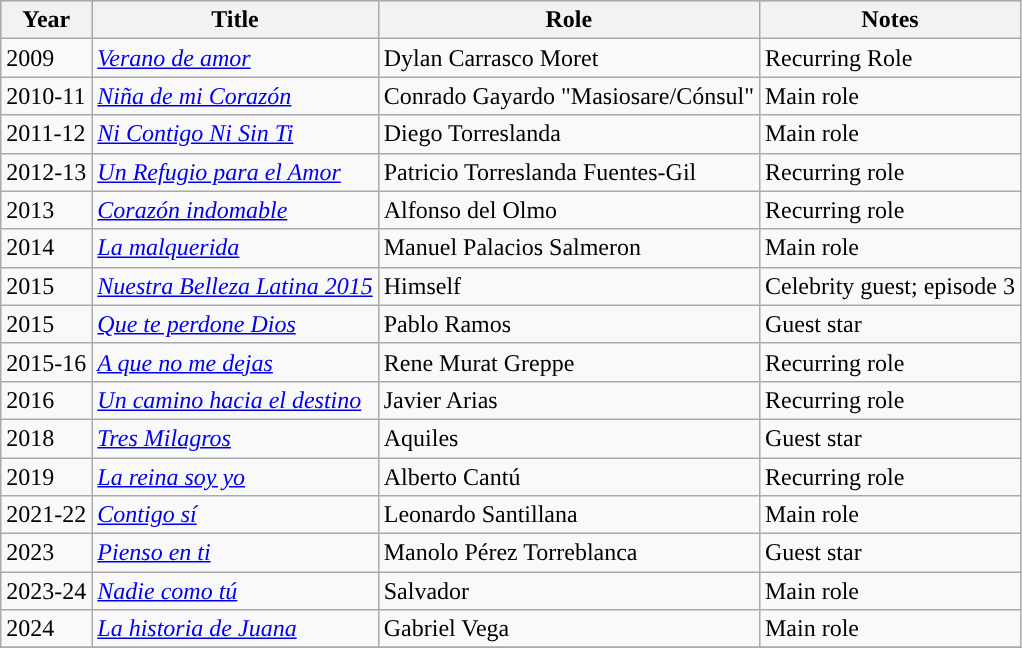<table class="wikitable">
<tr style="background:#b0c4de;">
<th>Year</th>
<th>Title</th>
<th>Role</th>
<th>Notes</th>
</tr>
<tr>
<td>2009</td>
<td><em><a href='#'>Verano de amor</a></em></td>
<td>Dylan Carrasco Moret</td>
<td>Recurring Role</td>
</tr>
<tr>
<td>2010-11</td>
<td><em><a href='#'>Niña de mi Corazón</a></em></td>
<td>Conrado Gayardo "Masiosare/Cónsul"</td>
<td>Main role</td>
</tr>
<tr>
<td>2011-12</td>
<td><em><a href='#'>Ni Contigo Ni Sin Ti</a></em></td>
<td>Diego Torreslanda</td>
<td>Main role</td>
</tr>
<tr>
<td>2012-13</td>
<td><em><a href='#'>Un Refugio para el Amor</a></em></td>
<td>Patricio Torreslanda Fuentes-Gil</td>
<td>Recurring role</td>
</tr>
<tr>
<td>2013</td>
<td><em><a href='#'>Corazón indomable</a></em></td>
<td>Alfonso del Olmo</td>
<td>Recurring role</td>
</tr>
<tr>
<td>2014</td>
<td><em><a href='#'>La malquerida</a></em></td>
<td>Manuel Palacios Salmeron</td>
<td>Main role</td>
</tr>
<tr>
<td>2015</td>
<td><em><a href='#'>Nuestra Belleza Latina 2015</a></em></td>
<td>Himself</td>
<td>Celebrity guest; episode 3</td>
</tr>
<tr>
<td>2015</td>
<td><em><a href='#'>Que te perdone Dios</a></em></td>
<td>Pablo Ramos</td>
<td>Guest star</td>
</tr>
<tr>
<td>2015-16</td>
<td><em><a href='#'>A que no me dejas</a></em></td>
<td>Rene Murat Greppe</td>
<td>Recurring role</td>
</tr>
<tr>
<td>2016</td>
<td><em><a href='#'>Un camino hacia el destino</a></em></td>
<td>Javier Arias</td>
<td>Recurring role</td>
</tr>
<tr>
<td>2018</td>
<td><em><a href='#'>Tres Milagros</a></em></td>
<td>Aquiles</td>
<td>Guest star</td>
</tr>
<tr>
<td>2019</td>
<td><em><a href='#'>La reina soy yo</a></em></td>
<td>Alberto Cantú</td>
<td>Recurring role</td>
</tr>
<tr>
<td>2021-22</td>
<td><em><a href='#'>Contigo sí</a></em></td>
<td>Leonardo Santillana</td>
<td>Main role</td>
</tr>
<tr>
<td>2023</td>
<td><em><a href='#'>Pienso en ti</a></em></td>
<td>Manolo Pérez Torreblanca</td>
<td>Guest star</td>
</tr>
<tr>
<td>2023-24</td>
<td><em><a href='#'>Nadie como tú</a></em></td>
<td>Salvador</td>
<td>Main role</td>
</tr>
<tr>
<td>2024</td>
<td><em><a href='#'>La historia de Juana</a></em></td>
<td>Gabriel Vega</td>
<td>Main role</td>
</tr>
<tr>
</tr>
</table>
